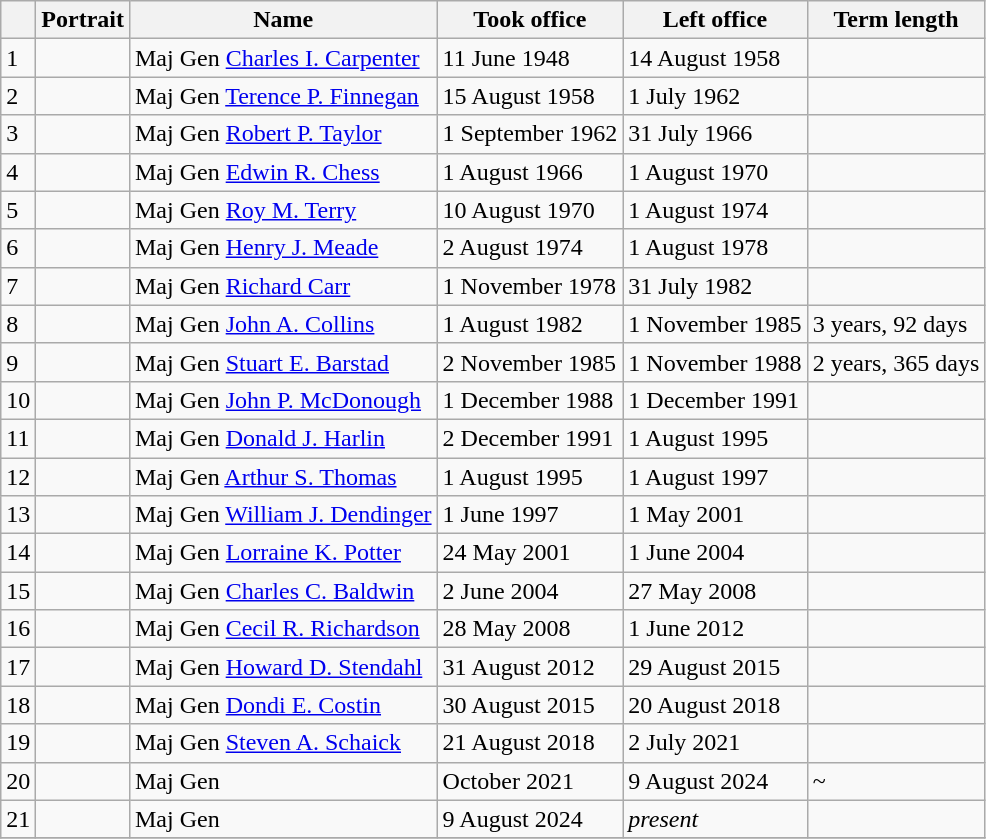<table class="wikitable">
<tr>
<th></th>
<th>Portrait</th>
<th>Name</th>
<th>Took office</th>
<th>Left office</th>
<th>Term length</th>
</tr>
<tr>
<td>1</td>
<td></td>
<td>Maj Gen <a href='#'>Charles I. Carpenter</a></td>
<td>11 June 1948</td>
<td>14 August 1958</td>
<td></td>
</tr>
<tr>
<td>2</td>
<td></td>
<td>Maj Gen <a href='#'>Terence P. Finnegan</a></td>
<td>15 August 1958</td>
<td>1 July 1962</td>
<td></td>
</tr>
<tr>
<td>3</td>
<td></td>
<td>Maj Gen <a href='#'>Robert P. Taylor</a></td>
<td>1 September 1962</td>
<td>31 July 1966</td>
<td></td>
</tr>
<tr>
<td>4</td>
<td></td>
<td>Maj Gen <a href='#'>Edwin R. Chess</a></td>
<td>1 August 1966</td>
<td>1 August 1970</td>
<td></td>
</tr>
<tr>
<td>5</td>
<td></td>
<td>Maj Gen <a href='#'>Roy M. Terry</a></td>
<td>10 August 1970</td>
<td>1 August 1974</td>
<td></td>
</tr>
<tr>
<td>6</td>
<td></td>
<td>Maj Gen <a href='#'>Henry J. Meade</a></td>
<td>2 August 1974</td>
<td>1 August 1978</td>
<td></td>
</tr>
<tr>
<td>7</td>
<td></td>
<td>Maj Gen <a href='#'>Richard Carr</a></td>
<td>1 November 1978</td>
<td>31 July 1982</td>
<td></td>
</tr>
<tr>
<td>8</td>
<td></td>
<td>Maj Gen <a href='#'>John A. Collins</a></td>
<td>1 August 1982</td>
<td>1 November 1985</td>
<td>3 years, 92 days</td>
</tr>
<tr>
<td>9</td>
<td></td>
<td>Maj Gen <a href='#'>Stuart E. Barstad</a></td>
<td>2 November 1985</td>
<td>1 November 1988</td>
<td>2 years, 365 days</td>
</tr>
<tr>
<td>10</td>
<td></td>
<td>Maj Gen <a href='#'>John P. McDonough</a></td>
<td>1 December 1988</td>
<td>1 December 1991</td>
<td></td>
</tr>
<tr>
<td>11</td>
<td></td>
<td>Maj Gen <a href='#'>Donald J. Harlin</a></td>
<td>2 December 1991</td>
<td>1 August 1995</td>
<td></td>
</tr>
<tr>
<td>12</td>
<td></td>
<td>Maj Gen <a href='#'>Arthur S. Thomas</a></td>
<td>1 August 1995</td>
<td>1 August 1997</td>
<td></td>
</tr>
<tr>
<td>13</td>
<td></td>
<td>Maj Gen <a href='#'>William J. Dendinger</a></td>
<td>1 June 1997</td>
<td>1 May 2001</td>
<td></td>
</tr>
<tr>
<td>14</td>
<td></td>
<td>Maj Gen <a href='#'>Lorraine K. Potter</a></td>
<td>24 May 2001</td>
<td>1 June 2004</td>
<td></td>
</tr>
<tr>
<td>15</td>
<td></td>
<td>Maj Gen <a href='#'>Charles C. Baldwin</a></td>
<td>2 June 2004</td>
<td>27 May 2008</td>
<td></td>
</tr>
<tr>
<td>16</td>
<td></td>
<td>Maj Gen <a href='#'>Cecil R. Richardson</a></td>
<td>28 May 2008</td>
<td>1 June 2012</td>
<td></td>
</tr>
<tr>
<td>17</td>
<td></td>
<td>Maj Gen <a href='#'>Howard D. Stendahl</a></td>
<td>31 August 2012</td>
<td>29 August 2015</td>
<td></td>
</tr>
<tr>
<td>18</td>
<td></td>
<td>Maj Gen <a href='#'>Dondi E. Costin</a></td>
<td>30 August 2015</td>
<td>20 August 2018</td>
<td></td>
</tr>
<tr>
<td>19</td>
<td></td>
<td>Maj Gen <a href='#'>Steven A. Schaick</a></td>
<td>21 August 2018</td>
<td>2 July 2021</td>
<td></td>
</tr>
<tr>
<td>20</td>
<td></td>
<td>Maj Gen </td>
<td>October 2021</td>
<td>9 August 2024</td>
<td>~</td>
</tr>
<tr>
<td>21</td>
<td></td>
<td>Maj Gen </td>
<td>9 August 2024</td>
<td><em>present</em></td>
<td></td>
</tr>
<tr>
</tr>
</table>
